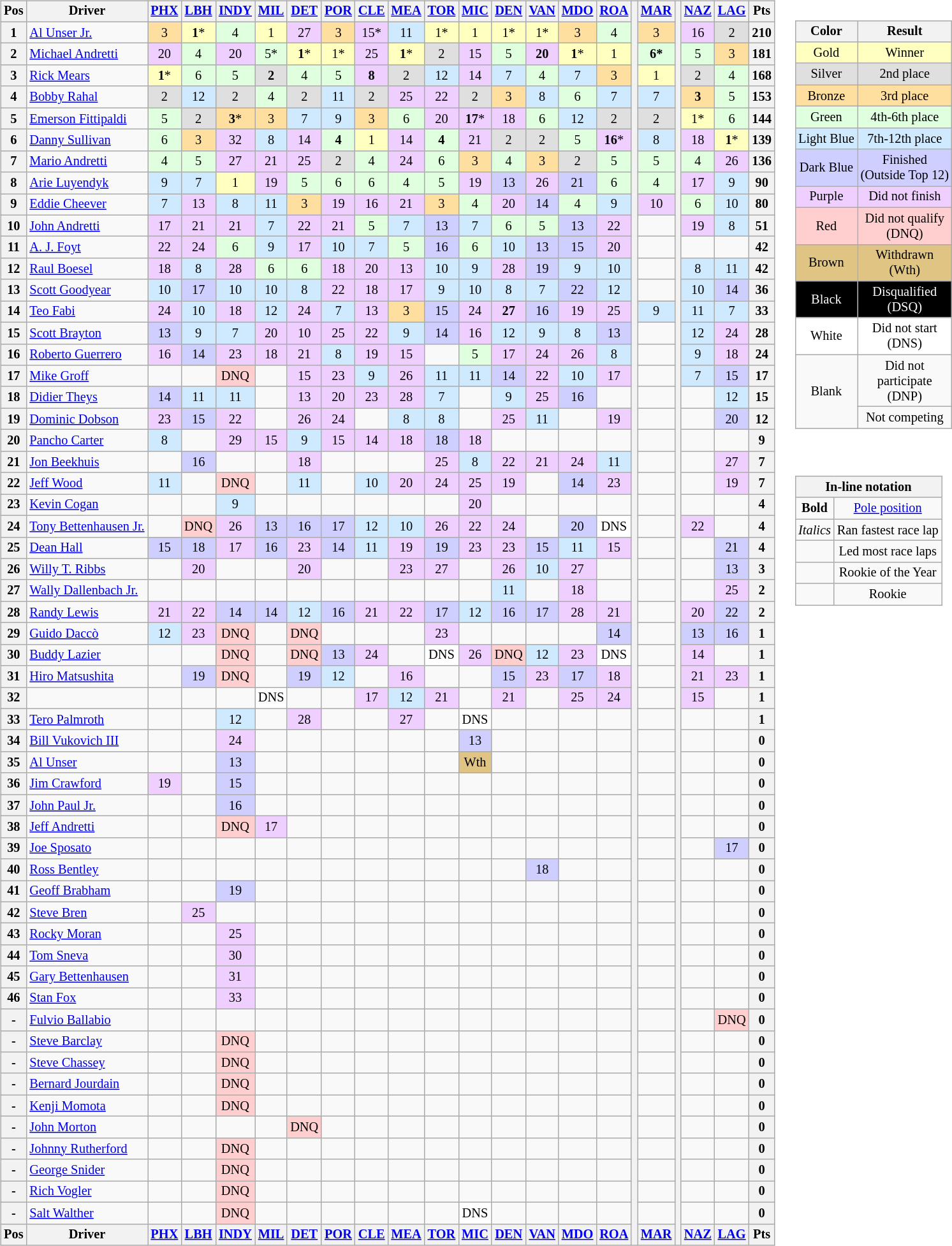<table>
<tr>
<td><br><table class="wikitable" style="font-size: 85%;; text-align:center;">
<tr valign="top">
<th valign="middle">Pos</th>
<th valign="middle">Driver</th>
<th width="27"><a href='#'>PHX</a><br></th>
<th width="27"><a href='#'>LBH</a><br></th>
<th width="27"><a href='#'>INDY</a><br></th>
<th width="27"><a href='#'>MIL</a><br></th>
<th width="27"><a href='#'>DET</a><br></th>
<th width="27"><a href='#'>POR</a><br></th>
<th width="27"><a href='#'>CLE</a><br></th>
<th width="27"><a href='#'>MEA</a><br></th>
<th width="27"><a href='#'>TOR</a><br></th>
<th width="27"><a href='#'>MIC</a><br></th>
<th width="27"><a href='#'>DEN</a><br></th>
<th width="27"><a href='#'>VAN</a><br></th>
<th width="27"><a href='#'>MDO</a><br></th>
<th width="27"><a href='#'>ROA</a><br></th>
<th rowspan="58"></th>
<th width="27"><a href='#'>MAR</a></th>
<th rowspan="58"></th>
<th width="27"><a href='#'>NAZ</a><br></th>
<th width="27"><a href='#'>LAG</a><br></th>
<th valign="middle">Pts</th>
</tr>
<tr>
<th>1</th>
<td align="left"> <a href='#'>Al Unser Jr.</a></td>
<td style="background:#ffdf9f;">3</td>
<td style="background:#ffffbf;"><strong>1</strong>*</td>
<td style="background:#dfffdf;">4</td>
<td style="background:#ffffbf;">1</td>
<td style="background:#efcfff;">27</td>
<td style="background:#ffdf9f;">3</td>
<td style="background:#efcfff;">15*</td>
<td style="background:#CFEAFF;">11</td>
<td style="background:#ffffbf;">1*</td>
<td style="background:#ffffbf;">1</td>
<td style="background:#ffffbf;">1*</td>
<td style="background:#ffffbf;">1*</td>
<td style="background:#ffdf9f;">3</td>
<td style="background:#dfffdf;">4</td>
<td style="background:#ffdf9f;">3</td>
<td style="background:#efcfff;">16</td>
<td style="background:#dfdfdf;">2</td>
<th>210</th>
</tr>
<tr>
<th>2</th>
<td align="left"> <a href='#'>Michael Andretti</a></td>
<td style="background:#efcfff;">20</td>
<td style="background:#dfffdf;">4</td>
<td style="background:#efcfff;">20</td>
<td style="background:#dfffdf;">5*</td>
<td style="background:#ffffbf;"><strong>1</strong>*</td>
<td style="background:#ffffbf;">1*</td>
<td style="background:#efcfff;">25</td>
<td style="background:#ffffbf;"><strong>1</strong>*</td>
<td style="background:#dfdfdf;">2</td>
<td style="background:#efcfff;">15</td>
<td style="background:#dfffdf;">5</td>
<td style="background:#efcfff;"><strong>20</strong></td>
<td style="background:#ffffbf;"><strong>1</strong>*</td>
<td style="background:#ffffbf;">1</td>
<td style="background:#dfffdf;"><strong>6*</strong></td>
<td style="background:#dfffdf;">5</td>
<td style="background:#ffdf9f;">3</td>
<th>181</th>
</tr>
<tr>
<th>3</th>
<td align="left"> <a href='#'>Rick Mears</a></td>
<td style="background:#ffffbf;"><strong>1</strong>*</td>
<td style="background:#DFFFDF;">6</td>
<td style="background:#dfffdf;">5</td>
<td style="background:#dfdfdf;"><strong>2</strong></td>
<td style="background:#dfffdf;">4</td>
<td style="background:#dfffdf;">5</td>
<td style="background:#efcfff;"><strong>8</strong></td>
<td style="background:#dfdfdf;">2</td>
<td style="background:#CFEAFF;">12</td>
<td style="background:#efcfff;">14</td>
<td style="background:#CFEAFF;">7</td>
<td style="background:#dfffdf;">4</td>
<td style="background:#CFEAFF;">7</td>
<td style="background:#ffdf9f;">3</td>
<td style="background:#ffffbf;">1</td>
<td style="background:#dfdfdf;">2</td>
<td style="background:#dfffdf;">4</td>
<th>168</th>
</tr>
<tr>
<th>4</th>
<td align="left"> <a href='#'>Bobby Rahal</a></td>
<td style="background:#dfdfdf;">2</td>
<td style="background:#CFEAFF;">12</td>
<td style="background:#dfdfdf;">2</td>
<td style="background:#dfffdf;">4</td>
<td style="background:#dfdfdf;">2</td>
<td style="background:#CFEAFF;">11</td>
<td style="background:#dfdfdf;">2</td>
<td style="background:#efcfff;">25</td>
<td style="background:#efcfff;">22</td>
<td style="background:#dfdfdf;">2</td>
<td style="background:#ffdf9f;">3</td>
<td style="background:#CFEAFF;">8</td>
<td style="background:#DFFFDF;">6</td>
<td style="background:#CFEAFF;">7</td>
<td style="background:#CFEAFF;">7</td>
<td style="background:#ffdf9f;"><strong>3</strong></td>
<td style="background:#dfffdf;">5</td>
<th>153</th>
</tr>
<tr>
<th>5</th>
<td align="left"> <a href='#'>Emerson Fittipaldi</a></td>
<td style="background:#dfffdf;">5</td>
<td style="background:#dfdfdf;">2</td>
<td style="background:#ffdf9f;"><strong>3</strong>*</td>
<td style="background:#ffdf9f;">3</td>
<td style="background:#CFEAFF;">7</td>
<td style="background:#CFEAFF;">9</td>
<td style="background:#ffdf9f;">3</td>
<td style="background:#DFFFDF;">6</td>
<td style="background:#efcfff;">20</td>
<td style="background:#efcfff;"><strong>17</strong>*</td>
<td style="background:#efcfff;">18</td>
<td style="background:#DFFFDF;">6</td>
<td style="background:#CFEAFF;">12</td>
<td style="background:#dfdfdf;">2</td>
<td style="background:#dfdfdf;">2</td>
<td style="background:#ffffbf;">1*</td>
<td style="background:#DFFFDF;">6</td>
<th>144</th>
</tr>
<tr>
<th>6</th>
<td align="left"> <a href='#'>Danny Sullivan</a></td>
<td style="background:#DFFFDF;">6</td>
<td style="background:#ffdf9f;">3</td>
<td style="background:#efcfff;">32</td>
<td style="background:#CFEAFF;">8</td>
<td style="background:#efcfff;">14</td>
<td style="background:#dfffdf;"><strong>4</strong></td>
<td style="background:#ffffbf;">1</td>
<td style="background:#efcfff;">14</td>
<td style="background:#dfffdf;"><strong>4</strong></td>
<td style="background:#efcfff;">21</td>
<td style="background:#dfdfdf;">2</td>
<td style="background:#dfdfdf;">2</td>
<td style="background:#dfffdf;">5</td>
<td style="background:#efcfff;"><strong>16</strong>*</td>
<td style="background:#CFEAFF;">8</td>
<td style="background:#efcfff;">18</td>
<td style="background:#ffffbf;"><strong>1</strong>*</td>
<th>139</th>
</tr>
<tr>
<th>7</th>
<td align="left"> <a href='#'>Mario Andretti</a></td>
<td style="background:#dfffdf;">4</td>
<td style="background:#dfffdf;">5</td>
<td style="background:#efcfff;">27</td>
<td style="background:#efcfff;">21</td>
<td style="background:#efcfff;">25</td>
<td style="background:#dfdfdf;">2</td>
<td style="background:#dfffdf;">4</td>
<td style="background:#efcfff;">24</td>
<td style="background:#DFFFDF;">6</td>
<td style="background:#ffdf9f;">3</td>
<td style="background:#dfffdf;">4</td>
<td style="background:#ffdf9f;">3</td>
<td style="background:#dfdfdf;">2</td>
<td style="background:#dfffdf;">5</td>
<td style="background:#dfffdf;">5</td>
<td style="background:#dfffdf;">4</td>
<td style="background:#efcfff;">26</td>
<th>136</th>
</tr>
<tr>
<th>8</th>
<td align="left"> <a href='#'>Arie Luyendyk</a></td>
<td style="background:#CFEAFF;">9</td>
<td style="background:#CFEAFF;">7</td>
<td style="background:#ffffbf;">1</td>
<td style="background:#efcfff;">19</td>
<td style="background:#dfffdf;">5</td>
<td style="background:#DFFFDF;">6</td>
<td style="background:#DFFFDF;">6</td>
<td style="background:#dfffdf;">4</td>
<td style="background:#dfffdf;">5</td>
<td style="background:#efcfff;">19</td>
<td style="background:#cfcfff;">13</td>
<td style="background:#efcfff;">26</td>
<td style="background:#cfcfff;">21</td>
<td style="background:#DFFFDF;">6</td>
<td style="background:#DFFFDF;">4</td>
<td style="background:#efcfff;">17</td>
<td style="background:#CFEAFF;">9</td>
<th>90</th>
</tr>
<tr>
<th>9</th>
<td style="text-align:left"> <a href='#'>Eddie Cheever</a> </td>
<td style="background:#CFEAFF;">7</td>
<td style="background:#efcfff;">13</td>
<td style="background:#CFEAFF;">8</td>
<td style="background:#CFEAFF;">11</td>
<td style="background:#ffdf9f;">3</td>
<td style="background:#efcfff;">19</td>
<td style="background:#efcfff;">16</td>
<td style="background:#efcfff;">21</td>
<td style="background:#ffdf9f;">3</td>
<td style="background:#dfffdf;">4</td>
<td style="background:#efcfff;">20</td>
<td style="background:#cfcfff;">14</td>
<td style="background:#dfffdf;">4</td>
<td style="background:#CFEAFF;">9</td>
<td style="background:#efcfff;">10</td>
<td style="background:#DFFFDF;">6</td>
<td style="background:#CFEAFF;">10</td>
<th>80</th>
</tr>
<tr>
<th>10</th>
<td align="left"> <a href='#'>John Andretti</a></td>
<td style="background:#efcfff;">17</td>
<td style="background:#efcfff;">21</td>
<td style="background:#efcfff;">21</td>
<td style="background:#CFEAFF;">7</td>
<td style="background:#efcfff;">22</td>
<td style="background:#efcfff;">21</td>
<td style="background:#dfffdf;">5</td>
<td style="background:#CFEAFF;">7</td>
<td style="background:#cfcfff;">13</td>
<td style="background:#CFEAFF;">7</td>
<td style="background:#DFFFDF;">6</td>
<td style="background:#dfffdf;">5</td>
<td style="background:#cfcfff;">13</td>
<td style="background:#efcfff;">22</td>
<td></td>
<td style="background:#efcfff;">19</td>
<td style="background:#CFEAFF;">8</td>
<th>51</th>
</tr>
<tr>
<th>11</th>
<td align="left"> <a href='#'>A. J. Foyt</a></td>
<td style="background:#efcfff;">22</td>
<td style="background:#efcfff;">24</td>
<td style="background:#DFFFDF;">6</td>
<td style="background:#CFEAFF;">9</td>
<td style="background:#efcfff;">17</td>
<td style="background:#CFEAFF;">10</td>
<td style="background:#CFEAFF;">7</td>
<td style="background:#dfffdf;">5</td>
<td style="background:#cfcfff;">16</td>
<td style="background:#DFFFDF;">6</td>
<td style="background:#CFEAFF;">10</td>
<td style="background:#cfcfff;">13</td>
<td style="background:#cfcfff;">15</td>
<td style="background:#efcfff;">20</td>
<td></td>
<td></td>
<td></td>
<th>42</th>
</tr>
<tr>
<th>12</th>
<td align="left"> <a href='#'>Raul Boesel</a></td>
<td style="background:#efcfff;">18</td>
<td style="background:#CFEAFF;">8</td>
<td style="background:#efcfff;">28</td>
<td style="background:#DFFFDF;">6</td>
<td style="background:#DFFFDF;">6</td>
<td style="background:#efcfff;">18</td>
<td style="background:#efcfff;">20</td>
<td style="background:#efcfff;">13</td>
<td style="background:#CFEAFF;">10</td>
<td style="background:#CFEAFF;">9</td>
<td style="background:#efcfff;">28</td>
<td style="background:#cfcfff;">19</td>
<td style="background:#CFEAFF;">9</td>
<td style="background:#CFEAFF;">10</td>
<td></td>
<td style="background:#CFEAFF;">8</td>
<td style="background:#CFEAFF;">11</td>
<th>42</th>
</tr>
<tr>
<th>13</th>
<td align="left"> <a href='#'>Scott Goodyear</a></td>
<td style="background:#CFEAFF;">10</td>
<td style="background:#cfcfff;">17</td>
<td style="background:#CFEAFF;">10</td>
<td style="background:#CFEAFF;">10</td>
<td style="background:#CFEAFF;">8</td>
<td style="background:#efcfff;">22</td>
<td style="background:#efcfff;">18</td>
<td style="background:#efcfff;">17</td>
<td style="background:#CFEAFF;">9</td>
<td style="background:#CFEAFF;">10</td>
<td style="background:#CFEAFF;">8</td>
<td style="background:#CFEAFF;">7</td>
<td style="background:#cfcfff;">22</td>
<td style="background:#CFEAFF;">12</td>
<td></td>
<td style="background:#CFEAFF;">10</td>
<td style="background:#cfcfff;">14</td>
<th>36</th>
</tr>
<tr>
<th>14</th>
<td align="left"> <a href='#'>Teo Fabi</a></td>
<td style="background:#efcfff;">24</td>
<td style="background:#CFEAFF;">10</td>
<td style="background:#efcfff;">18</td>
<td style="background:#CFEAFF;">12</td>
<td style="background:#efcfff;">24</td>
<td style="background:#CFEAFF;">7</td>
<td style="background:#efcfff;">13</td>
<td style="background:#ffdf9f;">3</td>
<td style="background:#cfcfff;">15</td>
<td style="background:#efcfff;">24</td>
<td style="background:#efcfff;"><strong>27</strong></td>
<td style="background:#cfcfff;">16</td>
<td style="background:#efcfff;">19</td>
<td style="background:#efcfff;">25</td>
<td style="background:#CFEAFF;">9</td>
<td style="background:#CFEAFF;">11</td>
<td style="background:#CFEAFF;">7</td>
<th>33</th>
</tr>
<tr>
<th>15</th>
<td align="left"> <a href='#'>Scott Brayton</a></td>
<td style="background:#cfcfff;">13</td>
<td style="background:#CFEAFF;">9</td>
<td style="background:#CFEAFF;">7</td>
<td style="background:#efcfff;">20</td>
<td style="background:#efcfff;">10</td>
<td style="background:#efcfff;">25</td>
<td style="background:#efcfff;">22</td>
<td style="background:#CFEAFF;">9</td>
<td style="background:#cfcfff;">14</td>
<td style="background:#efcfff;">16</td>
<td style="background:#CFEAFF;">12</td>
<td style="background:#CFEAFF;">9</td>
<td style="background:#CFEAFF;">8</td>
<td style="background:#cfcfff;">13</td>
<td></td>
<td style="background:#CFEAFF;">12</td>
<td style="background:#efcfff;">24</td>
<th>28</th>
</tr>
<tr>
<th>16</th>
<td align="left"> <a href='#'>Roberto Guerrero</a></td>
<td style="background:#efcfff;">16</td>
<td style="background:#cfcfff;">14</td>
<td style="background:#efcfff;">23</td>
<td style="background:#efcfff;">18</td>
<td style="background:#efcfff;">21</td>
<td style="background:#CFEAFF;">8</td>
<td style="background:#efcfff;">19</td>
<td style="background:#efcfff;">15</td>
<td></td>
<td style="background:#dfffdf;">5</td>
<td style="background:#efcfff;">17</td>
<td style="background:#efcfff;">24</td>
<td style="background:#efcfff;">26</td>
<td style="background:#CFEAFF;">8</td>
<td></td>
<td style="background:#CFEAFF;">9</td>
<td style="background:#efcfff;">18</td>
<th>24</th>
</tr>
<tr>
<th>17</th>
<td style="text-align:left"> <a href='#'>Mike Groff</a> </td>
<td></td>
<td></td>
<td style="background:#ffcfcf;">DNQ</td>
<td></td>
<td style="background:#efcfff;">15</td>
<td style="background:#efcfff;">23</td>
<td style="background:#CFEAFF;">9</td>
<td style="background:#efcfff;">26</td>
<td style="background:#CFEAFF;">11</td>
<td style="background:#CFEAFF;">11</td>
<td style="background:#cfcfff;">14</td>
<td style="background:#efcfff;">22</td>
<td style="background:#CFEAFF;">10</td>
<td style="background:#efcfff;">17</td>
<td></td>
<td style="background:#CFEAFF;">7</td>
<td style="background:#cfcfff;">15</td>
<th>17</th>
</tr>
<tr>
<th>18</th>
<td align="left"> <a href='#'>Didier Theys</a></td>
<td style="background:#cfcfff;">14</td>
<td style="background:#CFEAFF;">11</td>
<td style="background:#CFEAFF;">11</td>
<td></td>
<td style="background:#efcfff;">13</td>
<td style="background:#efcfff;">20</td>
<td style="background:#efcfff;">23</td>
<td style="background:#efcfff;">28</td>
<td style="background:#CFEAFF;">7</td>
<td></td>
<td style="background:#CFEAFF;">9</td>
<td style="background:#efcfff;">25</td>
<td style="background:#cfcfff;">16</td>
<td></td>
<td></td>
<td></td>
<td style="background:#CFEAFF;">12</td>
<th>15</th>
</tr>
<tr>
<th>19</th>
<td align="left"> <a href='#'>Dominic Dobson</a></td>
<td style="background:#efcfff;">23</td>
<td style="background:#cfcfff;">15</td>
<td style="background:#efcfff;">22</td>
<td></td>
<td style="background:#efcfff;">26</td>
<td style="background:#efcfff;">24</td>
<td></td>
<td style="background:#CFEAFF;">8</td>
<td style="background:#CFEAFF;">8</td>
<td></td>
<td style="background:#efcfff;">25</td>
<td style="background:#CFEAFF;">11</td>
<td></td>
<td style="background:#efcfff;">19</td>
<td></td>
<td></td>
<td style="background:#cfcfff;">20</td>
<th>12</th>
</tr>
<tr>
<th>20</th>
<td align="left"> <a href='#'>Pancho Carter</a></td>
<td style="background:#CFEAFF;">8</td>
<td></td>
<td style="background:#efcfff;">29</td>
<td style="background:#efcfff;">15</td>
<td style="background:#CFEAFF;">9</td>
<td style="background:#efcfff;">15</td>
<td style="background:#efcfff;">14</td>
<td style="background:#efcfff;">18</td>
<td style="background:#cfcfff;">18</td>
<td style="background:#efcfff;">18</td>
<td></td>
<td></td>
<td></td>
<td></td>
<td></td>
<td></td>
<td></td>
<th>9</th>
</tr>
<tr>
<th>21</th>
<td align="left"> <a href='#'>Jon Beekhuis</a></td>
<td></td>
<td style="background:#cfcfff;">16</td>
<td></td>
<td></td>
<td style="background:#efcfff;">18</td>
<td></td>
<td></td>
<td></td>
<td style="background:#efcfff;">25</td>
<td style="background:#CFEAFF;">8</td>
<td style="background:#efcfff;">22</td>
<td style="background:#efcfff;">21</td>
<td style="background:#efcfff;">24</td>
<td style="background:#CFEAFF;">11</td>
<td></td>
<td></td>
<td style="background:#efcfff;">27</td>
<th>7</th>
</tr>
<tr>
<th>22</th>
<td align="left"> <a href='#'>Jeff Wood</a></td>
<td style="background:#CFEAFF;">11</td>
<td></td>
<td style="background:#ffcfcf;">DNQ</td>
<td></td>
<td style="background:#CFEAFF;">11</td>
<td></td>
<td style="background:#CFEAFF;">10</td>
<td style="background:#efcfff;">20</td>
<td style="background:#efcfff;">24</td>
<td style="background:#efcfff;">25</td>
<td style="background:#efcfff;">19</td>
<td></td>
<td style="background:#cfcfff;">14</td>
<td style="background:#efcfff;">23</td>
<td></td>
<td></td>
<td style="background:#efcfff;">19</td>
<th>7</th>
</tr>
<tr>
<th>23</th>
<td align="left"> <a href='#'>Kevin Cogan</a></td>
<td></td>
<td></td>
<td style="background:#CFEAFF;">9</td>
<td></td>
<td></td>
<td></td>
<td></td>
<td></td>
<td></td>
<td style="background:#efcfff;">20</td>
<td></td>
<td></td>
<td></td>
<td></td>
<td></td>
<td></td>
<td></td>
<th>4</th>
</tr>
<tr>
<th>24</th>
<td align="left"> <a href='#'>Tony Bettenhausen Jr.</a></td>
<td></td>
<td style="background:#ffcfcf;">DNQ</td>
<td style="background:#efcfff;">26</td>
<td style="background:#cfcfff;">13</td>
<td style="background:#cfcfff;">16</td>
<td style="background:#cfcfff;">17</td>
<td style="background:#CFEAFF;">12</td>
<td style="background:#CFEAFF;">10</td>
<td style="background:#efcfff;">26</td>
<td style="background:#efcfff;">22</td>
<td style="background:#efcfff;">24</td>
<td></td>
<td style="background:#cfcfff;">20</td>
<td style="background:#ffffff;">DNS</td>
<td></td>
<td style="background:#efcfff;">22</td>
<td></td>
<th>4</th>
</tr>
<tr>
<th>25</th>
<td style="text-align:left"> <a href='#'>Dean Hall</a> </td>
<td style="background:#cfcfff;">15</td>
<td style="background:#cfcfff;">18</td>
<td style="background:#efcfff;">17</td>
<td style="background:#cfcfff;">16</td>
<td style="background:#efcfff;">23</td>
<td style="background:#cfcfff;">14</td>
<td style="background:#CFEAFF;">11</td>
<td style="background:#efcfff;">19</td>
<td style="background:#cfcfff;">19</td>
<td style="background:#efcfff;">23</td>
<td style="background:#efcfff;">23</td>
<td style="background:#cfcfff;">15</td>
<td style="background:#CFEAFF;">11</td>
<td style="background:#efcfff;">15</td>
<td></td>
<td></td>
<td style="background:#cfcfff;">21</td>
<th>4</th>
</tr>
<tr>
<th>26</th>
<td style="text-align:left"> <a href='#'>Willy T. Ribbs</a> </td>
<td></td>
<td style="background:#efcfff;">20</td>
<td></td>
<td></td>
<td style="background:#efcfff;">20</td>
<td></td>
<td></td>
<td style="background:#efcfff;">23</td>
<td style="background:#efcfff;">27</td>
<td></td>
<td style="background:#efcfff;">26</td>
<td style="background:#CFEAFF;">10</td>
<td style="background:#efcfff;">27</td>
<td></td>
<td></td>
<td></td>
<td style="background:#cfcfff;">13</td>
<th>3</th>
</tr>
<tr>
<th>27</th>
<td align="left"> <a href='#'>Wally Dallenbach Jr.</a></td>
<td></td>
<td></td>
<td></td>
<td></td>
<td></td>
<td></td>
<td></td>
<td></td>
<td></td>
<td></td>
<td style="background:#CFEAFF;">11</td>
<td></td>
<td style="background:#efcfff;">18</td>
<td></td>
<td></td>
<td></td>
<td style="background:#efcfff;">25</td>
<th>2</th>
</tr>
<tr>
<th>28</th>
<td align="left"> <a href='#'>Randy Lewis</a></td>
<td style="background:#efcfff;">21</td>
<td style="background:#efcfff;">22</td>
<td style="background:#cfcfff;">14</td>
<td style="background:#cfcfff;">14</td>
<td style="background:#CFEAFF;">12</td>
<td style="background:#cfcfff;">16</td>
<td style="background:#efcfff;">21</td>
<td style="background:#efcfff;">22</td>
<td style="background:#cfcfff;">17</td>
<td style="background:#CFEAFF;">12</td>
<td style="background:#cfcfff;">16</td>
<td style="background:#cfcfff;">17</td>
<td style="background:#efcfff;">28</td>
<td style="background:#efcfff;">21</td>
<td></td>
<td style="background:#efcfff;">20</td>
<td style="background:#cfcfff;">22</td>
<th>2</th>
</tr>
<tr>
<th>29</th>
<td align="left"> <a href='#'>Guido Daccò</a></td>
<td style="background:#CFEAFF;">12</td>
<td style="background:#efcfff;">23</td>
<td style="background:#ffcfcf;">DNQ</td>
<td></td>
<td style="background:#ffcfcf;">DNQ</td>
<td></td>
<td></td>
<td></td>
<td style="background:#efcfff;">23</td>
<td></td>
<td></td>
<td></td>
<td></td>
<td style="background:#cfcfff;">14</td>
<td></td>
<td style="background:#cfcfff;">13</td>
<td style="background:#cfcfff;">16</td>
<th>1</th>
</tr>
<tr>
<th>30</th>
<td style="text-align:left"> <a href='#'>Buddy Lazier</a> </td>
<td></td>
<td></td>
<td style="background:#ffcfcf;">DNQ</td>
<td></td>
<td style="background:#ffcfcf;">DNQ</td>
<td style="background:#cfcfff;">13</td>
<td style="background:#efcfff;">24</td>
<td></td>
<td style="background:#ffffff;">DNS</td>
<td style="background:#efcfff;">26</td>
<td style="background:#ffcfcf;">DNQ</td>
<td style="background:#CFEAFF;">12</td>
<td style="background:#efcfff;">23</td>
<td style="background:#ffffff;">DNS</td>
<td></td>
<td style="background:#efcfff;">14</td>
<td></td>
<th>1</th>
</tr>
<tr>
<th>31</th>
<td style="text-align:left"> <a href='#'>Hiro Matsushita</a> </td>
<td></td>
<td style="background:#cfcfff;">19</td>
<td style="background:#ffcfcf;">DNQ</td>
<td></td>
<td style="background:#cfcfff;">19</td>
<td style="background:#CFEAFF;">12</td>
<td></td>
<td style="background:#efcfff;">16</td>
<td></td>
<td></td>
<td style="background:#cfcfff;">15</td>
<td style="background:#efcfff;">23</td>
<td style="background:#cfcfff;">17</td>
<td style="background:#efcfff;">18</td>
<td></td>
<td style="background:#efcfff;">21</td>
<td style="background:#efcfff;">23</td>
<th>1</th>
</tr>
<tr>
<th>32</th>
<td></td>
<td></td>
<td></td>
<td></td>
<td style="background:#ffffff;">DNS</td>
<td></td>
<td></td>
<td style="background:#efcfff;">17</td>
<td style="background:#CFEAFF;">12</td>
<td style="background:#efcfff;">21</td>
<td></td>
<td style="background:#efcfff;">21</td>
<td></td>
<td style="background:#efcfff;">25</td>
<td style="background:#efcfff;">24</td>
<td></td>
<td style="background:#efcfff;">15</td>
<td></td>
<th>1</th>
</tr>
<tr>
<th>33</th>
<td align="left"> <a href='#'>Tero Palmroth</a></td>
<td></td>
<td></td>
<td style="background:#CFEAFF;">12</td>
<td></td>
<td style="background:#efcfff;">28</td>
<td></td>
<td></td>
<td style="background:#efcfff;">27</td>
<td></td>
<td style="background:#ffffff;">DNS</td>
<td></td>
<td></td>
<td></td>
<td></td>
<td></td>
<td></td>
<td></td>
<th>1</th>
</tr>
<tr>
<th>34</th>
<td align="left"> <a href='#'>Bill Vukovich III</a></td>
<td></td>
<td></td>
<td style="background:#efcfff;">24</td>
<td></td>
<td></td>
<td></td>
<td></td>
<td></td>
<td></td>
<td style="background:#cfcfff;">13</td>
<td></td>
<td></td>
<td></td>
<td></td>
<td></td>
<td></td>
<td></td>
<th>0</th>
</tr>
<tr>
<th>35</th>
<td align="left"> <a href='#'>Al Unser</a></td>
<td></td>
<td></td>
<td style="background:#cfcfff;">13</td>
<td></td>
<td></td>
<td></td>
<td></td>
<td></td>
<td></td>
<td style="background:#DFC484;">Wth</td>
<td></td>
<td></td>
<td></td>
<td></td>
<td></td>
<td></td>
<td></td>
<th>0</th>
</tr>
<tr>
<th>36</th>
<td align="left"> <a href='#'>Jim Crawford</a></td>
<td style="background:#efcfff;">19</td>
<td></td>
<td style="background:#cfcfff;">15</td>
<td></td>
<td></td>
<td></td>
<td></td>
<td></td>
<td></td>
<td></td>
<td></td>
<td></td>
<td></td>
<td></td>
<td></td>
<td></td>
<td></td>
<th>0</th>
</tr>
<tr>
<th>37</th>
<td align="left"> <a href='#'>John Paul Jr.</a></td>
<td></td>
<td></td>
<td style="background:#cfcfff;">16</td>
<td></td>
<td></td>
<td></td>
<td></td>
<td></td>
<td></td>
<td></td>
<td></td>
<td></td>
<td></td>
<td></td>
<td></td>
<td></td>
<td></td>
<th>0</th>
</tr>
<tr>
<th>38</th>
<td style="text-align:left"> <a href='#'>Jeff Andretti</a> </td>
<td></td>
<td></td>
<td style="background:#ffcfcf;">DNQ</td>
<td style="background:#efcfff;">17</td>
<td></td>
<td></td>
<td></td>
<td></td>
<td></td>
<td></td>
<td></td>
<td></td>
<td></td>
<td></td>
<td></td>
<td></td>
<td></td>
<th>0</th>
</tr>
<tr>
<th>39</th>
<td style="text-align:left"> <a href='#'>Joe Sposato</a> </td>
<td></td>
<td></td>
<td></td>
<td></td>
<td></td>
<td></td>
<td></td>
<td></td>
<td></td>
<td></td>
<td></td>
<td></td>
<td></td>
<td></td>
<td></td>
<td></td>
<td style="background:#cfcfff;">17</td>
<th>0</th>
</tr>
<tr>
<th>40</th>
<td style="text-align:left"> <a href='#'>Ross Bentley</a> </td>
<td></td>
<td></td>
<td></td>
<td></td>
<td></td>
<td></td>
<td></td>
<td></td>
<td></td>
<td></td>
<td></td>
<td style="background:#cfcfff;">18</td>
<td></td>
<td></td>
<td></td>
<td></td>
<td></td>
<th>0</th>
</tr>
<tr>
<th>41</th>
<td align="left"> <a href='#'>Geoff Brabham</a></td>
<td></td>
<td></td>
<td style="background:#cfcfff;">19</td>
<td></td>
<td></td>
<td></td>
<td></td>
<td></td>
<td></td>
<td></td>
<td></td>
<td></td>
<td></td>
<td></td>
<td></td>
<td></td>
<td></td>
<th>0</th>
</tr>
<tr>
<th>42</th>
<td align="left"> <a href='#'>Steve Bren</a></td>
<td></td>
<td style="background:#efcfff;">25</td>
<td></td>
<td></td>
<td></td>
<td></td>
<td></td>
<td></td>
<td></td>
<td></td>
<td></td>
<td></td>
<td></td>
<td></td>
<td></td>
<td></td>
<td></td>
<th>0</th>
</tr>
<tr>
<th>43</th>
<td align="left"> <a href='#'>Rocky Moran</a></td>
<td></td>
<td></td>
<td style="background:#efcfff;">25</td>
<td></td>
<td></td>
<td></td>
<td></td>
<td></td>
<td></td>
<td></td>
<td></td>
<td></td>
<td></td>
<td></td>
<td></td>
<td></td>
<td></td>
<th>0</th>
</tr>
<tr>
<th>44</th>
<td align="left"> <a href='#'>Tom Sneva</a></td>
<td></td>
<td></td>
<td style="background:#efcfff;">30</td>
<td></td>
<td></td>
<td></td>
<td></td>
<td></td>
<td></td>
<td></td>
<td></td>
<td></td>
<td></td>
<td></td>
<td></td>
<td></td>
<td></td>
<th>0</th>
</tr>
<tr>
<th>45</th>
<td align="left"> <a href='#'>Gary Bettenhausen</a></td>
<td></td>
<td></td>
<td style="background:#efcfff;">31</td>
<td></td>
<td></td>
<td></td>
<td></td>
<td></td>
<td></td>
<td></td>
<td></td>
<td></td>
<td></td>
<td></td>
<td></td>
<td></td>
<td></td>
<th>0</th>
</tr>
<tr>
<th>46</th>
<td align="left"> <a href='#'>Stan Fox</a></td>
<td></td>
<td></td>
<td style="background:#efcfff;">33</td>
<td></td>
<td></td>
<td></td>
<td></td>
<td></td>
<td></td>
<td></td>
<td></td>
<td></td>
<td></td>
<td></td>
<td></td>
<td></td>
<td></td>
<th>0</th>
</tr>
<tr>
<th>-</th>
<td align="left"> <a href='#'>Fulvio Ballabio</a></td>
<td></td>
<td></td>
<td></td>
<td></td>
<td></td>
<td></td>
<td></td>
<td></td>
<td></td>
<td></td>
<td></td>
<td></td>
<td></td>
<td></td>
<td></td>
<td></td>
<td style="background:#ffcfcf;">DNQ</td>
<th>0</th>
</tr>
<tr>
<th>-</th>
<td align="left"> <a href='#'>Steve Barclay</a></td>
<td></td>
<td></td>
<td style="background:#ffcfcf;">DNQ</td>
<td></td>
<td></td>
<td></td>
<td></td>
<td></td>
<td></td>
<td></td>
<td></td>
<td></td>
<td></td>
<td></td>
<td></td>
<td></td>
<td></td>
<th>0</th>
</tr>
<tr>
<th>-</th>
<td align="left"> <a href='#'>Steve Chassey</a></td>
<td></td>
<td></td>
<td style="background:#ffcfcf;">DNQ</td>
<td></td>
<td></td>
<td></td>
<td></td>
<td></td>
<td></td>
<td></td>
<td></td>
<td></td>
<td></td>
<td></td>
<td></td>
<td></td>
<td></td>
<th>0</th>
</tr>
<tr>
<th>-</th>
<td align="left"> <a href='#'>Bernard Jourdain</a></td>
<td></td>
<td></td>
<td style="background:#ffcfcf;">DNQ</td>
<td></td>
<td></td>
<td></td>
<td></td>
<td></td>
<td></td>
<td></td>
<td></td>
<td></td>
<td></td>
<td></td>
<td></td>
<td></td>
<td></td>
<th>0</th>
</tr>
<tr>
<th>-</th>
<td align="left"> <a href='#'>Kenji Momota</a></td>
<td></td>
<td></td>
<td style="background:#ffcfcf;">DNQ</td>
<td></td>
<td></td>
<td></td>
<td></td>
<td></td>
<td></td>
<td></td>
<td></td>
<td></td>
<td></td>
<td></td>
<td></td>
<td></td>
<td></td>
<th>0</th>
</tr>
<tr>
<th>-</th>
<td align="left"> <a href='#'>John Morton</a></td>
<td></td>
<td></td>
<td></td>
<td></td>
<td style="background:#ffcfcf;">DNQ</td>
<td></td>
<td></td>
<td></td>
<td></td>
<td></td>
<td></td>
<td></td>
<td></td>
<td></td>
<td></td>
<td></td>
<td></td>
<th>0</th>
</tr>
<tr>
<th>-</th>
<td align="left"> <a href='#'>Johnny Rutherford</a></td>
<td></td>
<td></td>
<td style="background:#ffcfcf;">DNQ</td>
<td></td>
<td></td>
<td></td>
<td></td>
<td></td>
<td></td>
<td></td>
<td></td>
<td></td>
<td></td>
<td></td>
<td></td>
<td></td>
<td></td>
<th>0</th>
</tr>
<tr>
<th>-</th>
<td align="left"> <a href='#'>George Snider</a></td>
<td></td>
<td></td>
<td style="background:#ffcfcf;">DNQ</td>
<td></td>
<td></td>
<td></td>
<td></td>
<td></td>
<td></td>
<td></td>
<td></td>
<td></td>
<td></td>
<td></td>
<td></td>
<td></td>
<td></td>
<th>0</th>
</tr>
<tr>
<th>-</th>
<td align="left"> <a href='#'>Rich Vogler</a></td>
<td></td>
<td></td>
<td style="background:#ffcfcf;">DNQ</td>
<td></td>
<td></td>
<td></td>
<td></td>
<td></td>
<td></td>
<td></td>
<td></td>
<td></td>
<td></td>
<td></td>
<td></td>
<td></td>
<td></td>
<th>0</th>
</tr>
<tr>
<th>-</th>
<td align="left"> <a href='#'>Salt Walther</a></td>
<td></td>
<td></td>
<td style="background:#ffcfcf;">DNQ</td>
<td></td>
<td></td>
<td></td>
<td></td>
<td></td>
<td></td>
<td style="background:#ffffff;">DNS</td>
<td></td>
<td></td>
<td></td>
<td></td>
<td></td>
<td></td>
<td></td>
<th>0</th>
</tr>
<tr style="background: #f9f9f9;" valign="top">
<th valign="middle">Pos</th>
<th valign="middle">Driver</th>
<th width="27"><a href='#'>PHX</a></th>
<th width="27"><a href='#'>LBH</a></th>
<th width="27"><a href='#'>INDY</a></th>
<th width="27"><a href='#'>MIL</a></th>
<th width="27"><a href='#'>DET</a></th>
<th width="27"><a href='#'>POR</a></th>
<th width="27"><a href='#'>CLE</a></th>
<th width="27"><a href='#'>MEA</a></th>
<th width="27"><a href='#'>TOR</a></th>
<th width="27"><a href='#'>MIC</a></th>
<th width="27"><a href='#'>DEN</a></th>
<th width="27"><a href='#'>VAN</a></th>
<th width="27"><a href='#'>MDO</a></th>
<th width="27"><a href='#'>ROA</a></th>
<th width="27"><a href='#'>MAR</a></th>
<th width="27"><a href='#'>NAZ</a></th>
<th width="27"><a href='#'>LAG</a></th>
<th valign="middle">Pts</th>
</tr>
</table>
</td>
<td valign="top"><br><table>
<tr>
<td><br><table style="margin-right:0; font-size:85%; text-align:center;" class="wikitable">
<tr>
<th>Color</th>
<th>Result</th>
</tr>
<tr style="background:#FFFFBF;">
<td>Gold</td>
<td>Winner</td>
</tr>
<tr style="background:#DFDFDF;">
<td>Silver</td>
<td>2nd place</td>
</tr>
<tr style="background:#FFDF9F;">
<td>Bronze</td>
<td>3rd place</td>
</tr>
<tr style="background:#DFFFDF;">
<td>Green</td>
<td>4th-6th place</td>
</tr>
<tr style="background:#CFEAFF;">
<td>Light Blue</td>
<td>7th-12th place</td>
</tr>
<tr style="background:#CFCFFF;">
<td>Dark Blue</td>
<td>Finished<br>(Outside Top 12)</td>
</tr>
<tr style="background:#EFCFFF;">
<td>Purple</td>
<td>Did not finish</td>
</tr>
<tr style="background:#FFCFCF;">
<td>Red</td>
<td>Did not qualify<br>(DNQ)</td>
</tr>
<tr style="background:#DFC484;">
<td>Brown</td>
<td>Withdrawn<br>(Wth)</td>
</tr>
<tr style="background:#000000; color:white">
<td>Black</td>
<td>Disqualified<br>(DSQ)</td>
</tr>
<tr style="background:#FFFFFF">
<td>White</td>
<td>Did not start<br>(DNS)</td>
</tr>
<tr>
<td rowspan="2">Blank</td>
<td>Did not<br>participate<br>(DNP)</td>
</tr>
<tr>
<td>Not competing</td>
</tr>
</table>
</td>
</tr>
<tr>
<td><br><table style="margin-right:0; font-size:85%; text-align:center;" class="wikitable">
<tr>
<th align=center colspan=2><strong>In-line notation</strong></th>
</tr>
<tr>
<td align=center><strong>Bold</strong></td>
<td align=center><a href='#'>Pole position</a></td>
</tr>
<tr>
<td align=center><em>Italics</em></td>
<td align=center>Ran fastest race lap</td>
</tr>
<tr>
<td align=center></td>
<td align=center>Led most race laps</td>
</tr>
<tr>
<td style="text-align:center"></td>
<td align=center>Rookie of the Year</td>
</tr>
<tr>
<td style="text-align:center"></td>
<td align=center>Rookie</td>
</tr>
</table>
</td>
</tr>
</table>
</td>
</tr>
</table>
